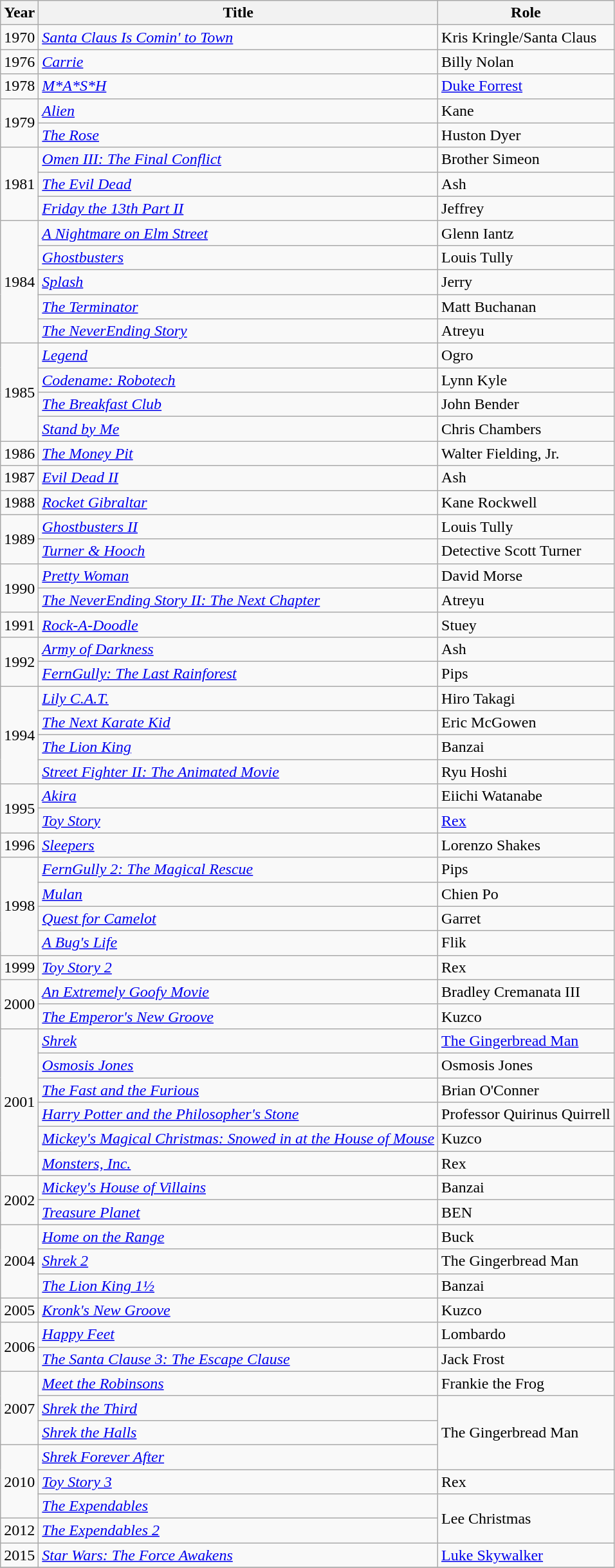<table class="wikitable sortable plainrowheaders">
<tr>
<th>Year</th>
<th>Title</th>
<th>Role</th>
</tr>
<tr>
<td>1970</td>
<td><em><a href='#'>Santa Claus Is Comin' to Town</a></em></td>
<td>Kris Kringle/Santa Claus</td>
</tr>
<tr>
<td>1976</td>
<td><em><a href='#'>Carrie</a></em></td>
<td>Billy Nolan</td>
</tr>
<tr>
<td>1978</td>
<td><em><a href='#'>M*A*S*H</a></em></td>
<td><a href='#'>Duke Forrest</a></td>
</tr>
<tr>
<td rowspan="2">1979</td>
<td><em><a href='#'>Alien</a></em></td>
<td>Kane</td>
</tr>
<tr>
<td><em><a href='#'>The Rose</a></em></td>
<td>Huston Dyer</td>
</tr>
<tr>
<td rowspan="3">1981</td>
<td><em><a href='#'>Omen III: The Final Conflict</a></em></td>
<td>Brother Simeon</td>
</tr>
<tr>
<td><em><a href='#'>The Evil Dead</a></em></td>
<td>Ash</td>
</tr>
<tr>
<td><em><a href='#'>Friday the 13th Part II</a></em></td>
<td>Jeffrey</td>
</tr>
<tr>
<td rowspan="5">1984</td>
<td><em><a href='#'>A Nightmare on Elm Street</a></em></td>
<td>Glenn Iantz</td>
</tr>
<tr>
<td><em><a href='#'>Ghostbusters</a></em></td>
<td>Louis Tully</td>
</tr>
<tr>
<td><em><a href='#'>Splash</a></em></td>
<td>Jerry</td>
</tr>
<tr>
<td><em><a href='#'>The Terminator</a></em></td>
<td>Matt Buchanan</td>
</tr>
<tr>
<td><em><a href='#'>The NeverEnding Story</a></em></td>
<td>Atreyu</td>
</tr>
<tr>
<td rowspan="4">1985</td>
<td><em><a href='#'>Legend</a></em></td>
<td>Ogro</td>
</tr>
<tr>
<td><em><a href='#'>Codename: Robotech</a></em></td>
<td>Lynn Kyle</td>
</tr>
<tr>
<td><em><a href='#'>The Breakfast Club</a></em></td>
<td>John Bender</td>
</tr>
<tr>
<td><em><a href='#'>Stand by Me</a></em></td>
<td>Chris Chambers</td>
</tr>
<tr>
<td>1986</td>
<td><em><a href='#'>The Money Pit</a></em></td>
<td>Walter Fielding, Jr.</td>
</tr>
<tr>
<td>1987</td>
<td><em><a href='#'>Evil Dead II</a></em></td>
<td>Ash</td>
</tr>
<tr>
<td>1988</td>
<td><em><a href='#'>Rocket Gibraltar</a></em></td>
<td>Kane Rockwell</td>
</tr>
<tr>
<td rowspan="2">1989</td>
<td><em><a href='#'>Ghostbusters II</a></em></td>
<td>Louis Tully</td>
</tr>
<tr>
<td><em><a href='#'>Turner & Hooch</a></em></td>
<td>Detective Scott Turner</td>
</tr>
<tr>
<td rowspan="2">1990</td>
<td><em><a href='#'>Pretty Woman</a></em></td>
<td>David Morse</td>
</tr>
<tr>
<td><em><a href='#'>The NeverEnding Story II: The Next Chapter</a></em></td>
<td>Atreyu</td>
</tr>
<tr>
<td>1991</td>
<td><em><a href='#'>Rock-A-Doodle</a></em></td>
<td>Stuey</td>
</tr>
<tr>
<td rowspan="2">1992</td>
<td><em><a href='#'>Army of Darkness</a></em></td>
<td>Ash</td>
</tr>
<tr>
<td><em><a href='#'>FernGully: The Last Rainforest</a></em></td>
<td>Pips</td>
</tr>
<tr>
<td rowspan="4">1994</td>
<td><em><a href='#'>Lily C.A.T.</a></em></td>
<td>Hiro Takagi</td>
</tr>
<tr>
<td><em><a href='#'>The Next Karate Kid</a></em></td>
<td>Eric McGowen</td>
</tr>
<tr>
<td><em><a href='#'>The Lion King</a></em></td>
<td>Banzai</td>
</tr>
<tr>
<td><em><a href='#'>Street Fighter II: The Animated Movie</a></em></td>
<td>Ryu Hoshi</td>
</tr>
<tr>
<td rowspan="2">1995</td>
<td><em><a href='#'>Akira</a></em></td>
<td>Eiichi Watanabe</td>
</tr>
<tr>
<td><em><a href='#'>Toy Story</a></em></td>
<td><a href='#'>Rex</a></td>
</tr>
<tr>
<td>1996</td>
<td><em><a href='#'>Sleepers</a></em></td>
<td>Lorenzo Shakes</td>
</tr>
<tr>
<td rowspan="4">1998</td>
<td><em><a href='#'>FernGully 2: The Magical Rescue</a></em></td>
<td>Pips</td>
</tr>
<tr>
<td><em><a href='#'>Mulan</a></em></td>
<td>Chien Po</td>
</tr>
<tr>
<td><em><a href='#'>Quest for Camelot</a></em></td>
<td>Garret</td>
</tr>
<tr>
<td><em><a href='#'>A Bug's Life</a></em></td>
<td>Flik</td>
</tr>
<tr>
<td>1999</td>
<td><em><a href='#'>Toy Story 2</a></em></td>
<td>Rex</td>
</tr>
<tr>
<td rowspan="2">2000</td>
<td><em><a href='#'>An Extremely Goofy Movie</a></em></td>
<td>Bradley Cremanata III</td>
</tr>
<tr>
<td><em><a href='#'>The Emperor's New Groove</a></em></td>
<td>Kuzco</td>
</tr>
<tr>
<td rowspan="6">2001</td>
<td><em><a href='#'>Shrek</a></em></td>
<td><a href='#'>The Gingerbread Man</a></td>
</tr>
<tr>
<td><em><a href='#'>Osmosis Jones</a></em></td>
<td>Osmosis Jones</td>
</tr>
<tr>
<td><em><a href='#'>The Fast and the Furious</a></em></td>
<td>Brian O'Conner</td>
</tr>
<tr>
<td><em><a href='#'>Harry Potter and the Philosopher's Stone</a></em></td>
<td>Professor Quirinus Quirrell</td>
</tr>
<tr>
<td><em><a href='#'>Mickey's Magical Christmas: Snowed in at the House of Mouse</a></em></td>
<td>Kuzco</td>
</tr>
<tr>
<td><em><a href='#'>Monsters, Inc.</a></em></td>
<td>Rex</td>
</tr>
<tr>
<td rowspan="2">2002</td>
<td><em><a href='#'>Mickey's House of Villains</a></em></td>
<td>Banzai</td>
</tr>
<tr>
<td><em><a href='#'>Treasure Planet</a></em></td>
<td>BEN</td>
</tr>
<tr>
<td rowspan="3">2004</td>
<td><em><a href='#'>Home on the Range</a></em></td>
<td>Buck</td>
</tr>
<tr>
<td><em><a href='#'>Shrek 2</a></em></td>
<td>The Gingerbread Man</td>
</tr>
<tr>
<td><em><a href='#'>The Lion King 1½</a></em></td>
<td>Banzai</td>
</tr>
<tr>
<td>2005</td>
<td><em><a href='#'>Kronk's New Groove</a></em></td>
<td>Kuzco</td>
</tr>
<tr>
<td rowspan="2">2006</td>
<td><em><a href='#'>Happy Feet</a></em></td>
<td>Lombardo</td>
</tr>
<tr>
<td><em><a href='#'>The Santa Clause 3: The Escape Clause</a></em></td>
<td>Jack Frost</td>
</tr>
<tr>
<td rowspan="3">2007</td>
<td><em><a href='#'>Meet the Robinsons</a></em></td>
<td>Frankie the Frog</td>
</tr>
<tr>
<td><em><a href='#'>Shrek the Third</a></em></td>
<td rowspan="3">The Gingerbread Man</td>
</tr>
<tr>
<td><em><a href='#'>Shrek the Halls</a></em></td>
</tr>
<tr>
<td rowspan="3">2010</td>
<td><em><a href='#'>Shrek Forever After</a></em></td>
</tr>
<tr>
<td><em><a href='#'>Toy Story 3</a></em></td>
<td>Rex</td>
</tr>
<tr>
<td><em><a href='#'>The Expendables</a></em></td>
<td rowspan="2">Lee Christmas</td>
</tr>
<tr>
<td>2012</td>
<td><em><a href='#'>The Expendables 2</a></em></td>
</tr>
<tr>
<td>2015</td>
<td><em><a href='#'>Star Wars: The Force Awakens</a></em></td>
<td><a href='#'>Luke Skywalker</a></td>
</tr>
<tr>
</tr>
</table>
